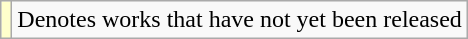<table class="wikitable">
<tr>
<td style="background:#FFFFCC;"></td>
<td>Denotes works that have not yet been released</td>
</tr>
</table>
